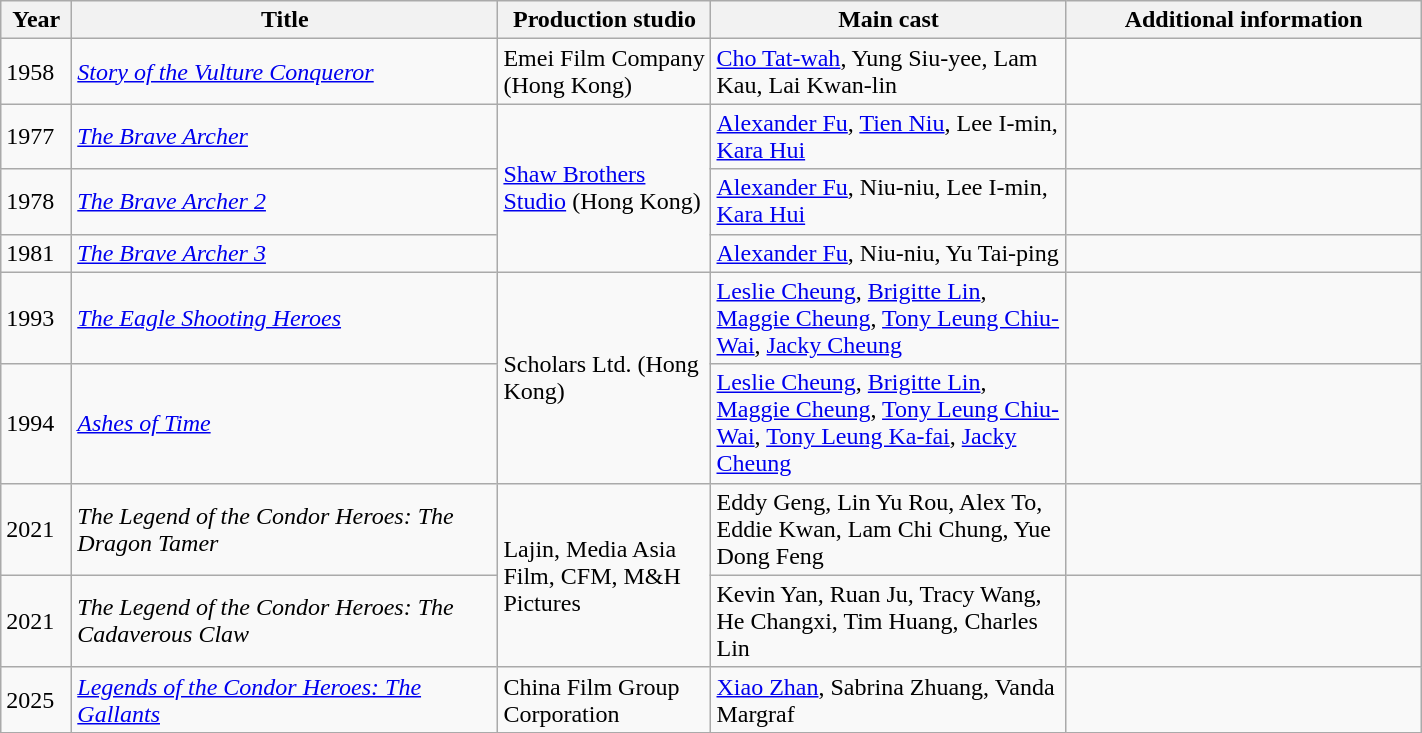<table class="wikitable" width=75%>
<tr>
<th width=5%>Year</th>
<th width=30%>Title</th>
<th width=15%>Production studio</th>
<th width=25%>Main cast</th>
<th>Additional information</th>
</tr>
<tr>
<td>1958</td>
<td><em><a href='#'>Story of the Vulture Conqueror</a></em></td>
<td>Emei Film Company<br>(Hong Kong)</td>
<td><a href='#'>Cho Tat-wah</a>, Yung Siu-yee, Lam Kau, Lai Kwan-lin</td>
<td></td>
</tr>
<tr>
<td>1977</td>
<td><em><a href='#'>The Brave Archer</a></em></td>
<td rowspan=3><a href='#'>Shaw Brothers Studio</a> (Hong Kong)</td>
<td><a href='#'>Alexander Fu</a>, <a href='#'>Tien Niu</a>, Lee I-min, <a href='#'>Kara Hui</a></td>
<td></td>
</tr>
<tr>
<td>1978</td>
<td><em><a href='#'>The Brave Archer 2</a></em></td>
<td><a href='#'>Alexander Fu</a>, Niu-niu, Lee I-min, <a href='#'>Kara Hui</a></td>
<td></td>
</tr>
<tr>
<td>1981</td>
<td><em><a href='#'>The Brave Archer 3</a></em></td>
<td><a href='#'>Alexander Fu</a>, Niu-niu, Yu Tai-ping</td>
<td></td>
</tr>
<tr>
<td>1993</td>
<td><em><a href='#'>The Eagle Shooting Heroes</a></em></td>
<td rowspan="2">Scholars Ltd. (Hong Kong)</td>
<td><a href='#'>Leslie Cheung</a>, <a href='#'>Brigitte Lin</a>, <a href='#'>Maggie Cheung</a>, <a href='#'>Tony Leung Chiu-Wai</a>, <a href='#'>Jacky Cheung</a></td>
<td></td>
</tr>
<tr>
<td>1994</td>
<td><em><a href='#'>Ashes of Time</a></em></td>
<td><a href='#'>Leslie Cheung</a>, <a href='#'>Brigitte Lin</a>, <a href='#'>Maggie Cheung</a>, <a href='#'>Tony Leung Chiu-Wai</a>, <a href='#'>Tony Leung Ka-fai</a>, <a href='#'>Jacky Cheung</a></td>
<td></td>
</tr>
<tr>
<td>2021</td>
<td><em>The Legend of the Condor Heroes: The Dragon Tamer</em></td>
<td rowspan="2">Lajin, Media Asia Film, CFM, M&H Pictures</td>
<td>Eddy Geng, Lin Yu Rou, Alex To, Eddie Kwan, Lam Chi Chung, Yue Dong Feng</td>
<td></td>
</tr>
<tr>
<td>2021</td>
<td><em>The Legend of the Condor Heroes: The Cadaverous Claw</em></td>
<td>Kevin Yan, Ruan Ju, Tracy Wang, He Changxi, Tim Huang, Charles Lin</td>
<td></td>
</tr>
<tr>
<td>2025</td>
<td><em><a href='#'>Legends of the Condor Heroes: The Gallants</a></em></td>
<td>China Film Group Corporation</td>
<td><a href='#'>Xiao Zhan</a>, Sabrina Zhuang, Vanda Margraf</td>
<td></td>
</tr>
<tr>
</tr>
</table>
